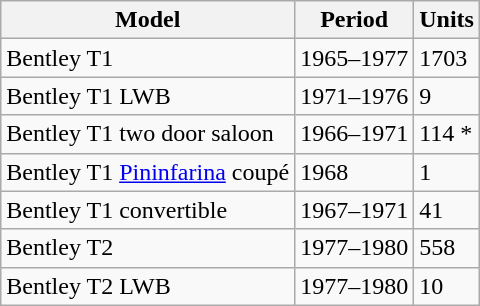<table class="wikitable">
<tr>
<th>Model </th>
<th>Period </th>
<th>Units </th>
</tr>
<tr>
<td>Bentley T1</td>
<td>1965–1977</td>
<td>1703</td>
</tr>
<tr>
<td>Bentley T1 LWB</td>
<td>1971–1976</td>
<td>9</td>
</tr>
<tr>
<td>Bentley T1 two door saloon</td>
<td>1966–1971</td>
<td>114 *</td>
</tr>
<tr>
<td>Bentley T1  <a href='#'>Pininfarina</a> coupé</td>
<td>1968</td>
<td>1</td>
</tr>
<tr>
<td>Bentley T1 convertible</td>
<td>1967–1971</td>
<td>41</td>
</tr>
<tr>
<td>Bentley T2</td>
<td>1977–1980</td>
<td>558</td>
</tr>
<tr>
<td>Bentley T2 LWB</td>
<td>1977–1980</td>
<td>10</td>
</tr>
</table>
